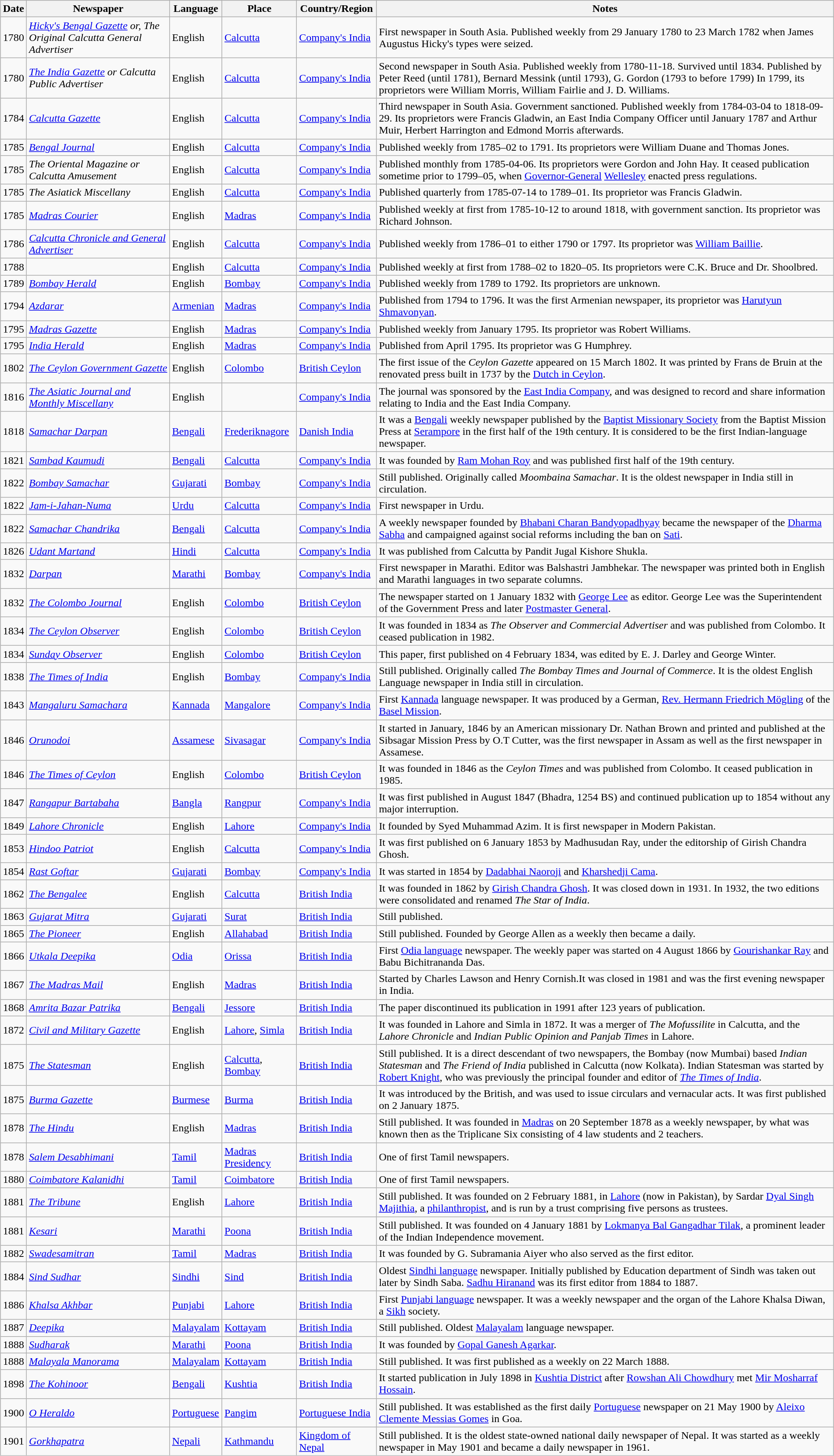<table class="wikitable sortable" style="margin:1px; border:1px solid #ccc;">
<tr style="text-align:left; vertical-align:top;" ">
<th>Date</th>
<th>Newspaper</th>
<th>Language</th>
<th>Place</th>
<th>Country/Region</th>
<th>Notes</th>
</tr>
<tr>
<td>1780</td>
<td><em><a href='#'>Hicky's Bengal Gazette</a> or, The Original Calcutta General Advertiser</em></td>
<td>English</td>
<td><a href='#'>Calcutta</a></td>
<td><a href='#'>Company's India</a></td>
<td>First newspaper in South Asia. Published weekly from 29 January 1780 to 23 March 1782 when James Augustus Hicky's types were seized.</td>
</tr>
<tr>
<td>1780</td>
<td><em><a href='#'>The India Gazette</a> or Calcutta Public Advertiser</em></td>
<td>English</td>
<td><a href='#'>Calcutta</a></td>
<td><a href='#'>Company's India</a></td>
<td>Second newspaper in South Asia. Published weekly from 1780-11-18. Survived until 1834. Published by Peter Reed (until 1781), Bernard Messink (until 1793), G. Gordon (1793 to before 1799) In 1799, its proprietors were William Morris, William Fairlie and J. D. Williams.</td>
</tr>
<tr>
<td>1784</td>
<td><em><a href='#'>Calcutta Gazette</a></em></td>
<td>English</td>
<td><a href='#'>Calcutta</a></td>
<td><a href='#'>Company's India</a></td>
<td>Third newspaper in South Asia. Government sanctioned. Published weekly from 1784-03-04 to 1818-09-29. Its proprietors were Francis Gladwin, an East India Company Officer until January 1787 and Arthur Muir, Herbert Harrington and Edmond Morris afterwards.</td>
</tr>
<tr>
<td>1785</td>
<td><em><a href='#'>Bengal Journal</a></em></td>
<td>English</td>
<td><a href='#'>Calcutta</a></td>
<td><a href='#'>Company's India</a></td>
<td>Published weekly from 1785–02 to 1791. Its proprietors were William Duane and Thomas Jones.</td>
</tr>
<tr>
<td>1785</td>
<td><em>The Oriental Magazine or Calcutta Amusement</em></td>
<td>English</td>
<td><a href='#'>Calcutta</a></td>
<td><a href='#'>Company's India</a></td>
<td>Published monthly from 1785-04-06. Its proprietors were Gordon and John Hay. It ceased publication sometime prior to 1799–05, when <a href='#'>Governor-General</a> <a href='#'>Wellesley</a> enacted press regulations.</td>
</tr>
<tr>
<td>1785</td>
<td><em>The Asiatick Miscellany</em></td>
<td>English</td>
<td><a href='#'>Calcutta</a></td>
<td><a href='#'>Company's India</a></td>
<td>Published quarterly from 1785-07-14 to 1789–01. Its proprietor was Francis Gladwin.</td>
</tr>
<tr>
<td>1785</td>
<td><em><a href='#'>Madras Courier</a></em></td>
<td>English</td>
<td><a href='#'>Madras</a></td>
<td><a href='#'>Company's India</a></td>
<td>Published weekly at first from 1785-10-12 to around 1818, with government sanction. Its proprietor was Richard Johnson.</td>
</tr>
<tr>
<td>1786</td>
<td><em><a href='#'>Calcutta Chronicle and General Advertiser</a></em></td>
<td>English</td>
<td><a href='#'>Calcutta</a></td>
<td><a href='#'>Company's India</a></td>
<td>Published weekly from 1786–01 to either 1790 or 1797. Its proprietor was <a href='#'>William Baillie</a>.</td>
</tr>
<tr>
<td>1788</td>
<td><em></em></td>
<td>English</td>
<td><a href='#'>Calcutta</a></td>
<td><a href='#'>Company's India</a></td>
<td>Published weekly at first from 1788–02 to 1820–05. Its proprietors were C.K. Bruce and Dr. Shoolbred.</td>
</tr>
<tr>
<td>1789</td>
<td><em><a href='#'>Bombay Herald</a></em></td>
<td>English</td>
<td><a href='#'>Bombay</a></td>
<td><a href='#'>Company's India</a></td>
<td>Published weekly from 1789 to 1792. Its proprietors are unknown.</td>
</tr>
<tr>
<td>1794</td>
<td><em><a href='#'>Azdarar</a></em></td>
<td><a href='#'>Armenian</a></td>
<td><a href='#'>Madras</a></td>
<td><a href='#'>Company's India</a></td>
<td>Published from 1794 to 1796. It was the first Armenian newspaper, its proprietor was <a href='#'>Harutyun Shmavonyan</a>.</td>
</tr>
<tr>
<td>1795</td>
<td><em><a href='#'>Madras Gazette</a></em></td>
<td>English</td>
<td><a href='#'>Madras</a></td>
<td><a href='#'>Company's India</a></td>
<td>Published weekly from January 1795. Its proprietor was Robert Williams.</td>
</tr>
<tr>
<td>1795</td>
<td><em><a href='#'>India Herald </a></em></td>
<td>English</td>
<td><a href='#'>Madras</a></td>
<td><a href='#'>Company's India</a></td>
<td>Published from April 1795. Its proprietor was G Humphrey.</td>
</tr>
<tr>
<td>1802</td>
<td><em><a href='#'>The Ceylon Government Gazette</a></em></td>
<td>English</td>
<td><a href='#'>Colombo</a></td>
<td><a href='#'>British Ceylon</a></td>
<td>The first issue of the <em>Ceylon Gazette</em> appeared on 15 March 1802. It was printed by Frans de Bruin at the renovated press built in 1737 by the <a href='#'>Dutch in Ceylon</a>.</td>
</tr>
<tr>
<td>1816</td>
<td><em><a href='#'>The Asiatic Journal and Monthly Miscellany</a></em></td>
<td>English</td>
<td></td>
<td><a href='#'>Company's India</a></td>
<td>The journal was sponsored by the <a href='#'>East India Company</a>, and was designed to record and share information relating to India and the East India Company.</td>
</tr>
<tr>
<td>1818</td>
<td><em><a href='#'>Samachar Darpan</a></em></td>
<td><a href='#'>Bengali</a></td>
<td><a href='#'>Frederiknagore</a></td>
<td><a href='#'>Danish India</a></td>
<td>It was a <a href='#'>Bengali</a> weekly newspaper published by the <a href='#'>Baptist Missionary Society</a> from the Baptist Mission Press at <a href='#'>Serampore</a> in the first half of the 19th century. It is considered to be the first Indian-language newspaper.</td>
</tr>
<tr>
<td>1821</td>
<td><em><a href='#'>Sambad Kaumudi</a></em></td>
<td><a href='#'>Bengali</a></td>
<td><a href='#'>Calcutta</a></td>
<td><a href='#'>Company's India</a></td>
<td>It was founded by <a href='#'>Ram Mohan Roy</a> and was published first half of the 19th century.</td>
</tr>
<tr>
<td>1822</td>
<td><em><a href='#'>Bombay Samachar</a></em></td>
<td><a href='#'>Gujarati</a></td>
<td><a href='#'>Bombay</a></td>
<td><a href='#'>Company's India</a></td>
<td>Still published. Originally called <em>Moombaina Samachar</em>. It is the oldest newspaper in India still in circulation.</td>
</tr>
<tr>
<td>1822</td>
<td><em><a href='#'>Jam-i-Jahan-Numa</a></em></td>
<td><a href='#'>Urdu</a></td>
<td><a href='#'>Calcutta</a></td>
<td><a href='#'>Company's India</a></td>
<td>First newspaper in Urdu.</td>
</tr>
<tr>
<td>1822</td>
<td><em><a href='#'>Samachar Chandrika</a></em></td>
<td><a href='#'>Bengali</a></td>
<td><a href='#'>Calcutta</a></td>
<td><a href='#'>Company's India</a></td>
<td>A weekly newspaper founded by <a href='#'>Bhabani Charan Bandyopadhyay</a> became the newspaper of the <a href='#'>Dharma Sabha</a> and campaigned against social reforms including the ban on <a href='#'>Sati</a>.</td>
</tr>
<tr>
<td>1826</td>
<td><em><a href='#'>Udant Martand</a></em></td>
<td><a href='#'>Hindi</a></td>
<td><a href='#'>Calcutta</a></td>
<td><a href='#'>Company's India</a></td>
<td>It was published from Calcutta by Pandit Jugal Kishore Shukla.</td>
</tr>
<tr>
<td>1832</td>
<td><em><a href='#'>Darpan</a></em></td>
<td><a href='#'>Marathi</a></td>
<td><a href='#'>Bombay</a></td>
<td><a href='#'>Company's India</a></td>
<td>First newspaper in Marathi. Editor was Balshastri Jambhekar. The newspaper was printed both in English and Marathi languages in two separate columns.</td>
</tr>
<tr>
<td>1832</td>
<td><em><a href='#'>The Colombo Journal</a></em></td>
<td>English</td>
<td><a href='#'>Colombo</a></td>
<td><a href='#'>British Ceylon</a></td>
<td>The newspaper started on 1 January 1832 with <a href='#'>George Lee</a> as editor. George Lee was the Superintendent of the Government Press and later <a href='#'>Postmaster General</a>.</td>
</tr>
<tr>
<td>1834</td>
<td><em><a href='#'>The Ceylon Observer</a></em></td>
<td>English</td>
<td><a href='#'>Colombo</a></td>
<td><a href='#'>British Ceylon</a></td>
<td>It was founded in 1834 as <em>The Observer and Commercial Advertiser</em> and was published from Colombo. It ceased publication in 1982.</td>
</tr>
<tr>
<td>1834</td>
<td><em><a href='#'>Sunday Observer</a></em></td>
<td>English</td>
<td><a href='#'>Colombo</a></td>
<td><a href='#'>British Ceylon</a></td>
<td>This paper, first published on 4 February 1834, was edited by E. J. Darley and George Winter.</td>
</tr>
<tr>
<td>1838</td>
<td><em><a href='#'>The Times of India</a></em></td>
<td>English</td>
<td><a href='#'>Bombay</a></td>
<td><a href='#'>Company's India</a></td>
<td>Still published. Originally called <em>The Bombay Times and Journal of Commerce</em>. It is the oldest English Language newspaper in India still in circulation.</td>
</tr>
<tr>
<td>1843</td>
<td><em><a href='#'>Mangaluru Samachara</a></em></td>
<td><a href='#'>Kannada</a></td>
<td><a href='#'>Mangalore</a></td>
<td><a href='#'>Company's India</a></td>
<td>First <a href='#'>Kannada</a> language newspaper. It was produced by a German, <a href='#'>Rev. Hermann Friedrich Mögling</a> of the <a href='#'>Basel Mission</a>.</td>
</tr>
<tr>
<td>1846</td>
<td><em><a href='#'>Orunodoi</a></em></td>
<td><a href='#'>Assamese</a></td>
<td><a href='#'>Sivasagar</a></td>
<td><a href='#'>Company's India</a></td>
<td>It started in January, 1846 by an American missionary Dr. Nathan Brown and printed and published at the Sibsagar Mission Press by O.T Cutter, was the first newspaper in Assam as well as the first newspaper in Assamese.</td>
</tr>
<tr>
<td>1846</td>
<td><em><a href='#'>The Times of Ceylon</a></em></td>
<td>English</td>
<td><a href='#'>Colombo</a></td>
<td><a href='#'>British Ceylon</a></td>
<td>It was founded in 1846 as the <em>Ceylon Times</em> and was published from Colombo. It ceased publication in 1985.</td>
</tr>
<tr>
<td>1847</td>
<td><em><a href='#'>Rangapur Bartabaha</a></em></td>
<td><a href='#'>Bangla</a></td>
<td><a href='#'>Rangpur</a></td>
<td><a href='#'>Company's India</a></td>
<td>It was first published in August 1847 (Bhadra, 1254 BS) and continued publication up to 1854 without any major interruption.</td>
</tr>
<tr>
<td>1849</td>
<td><em><a href='#'>Lahore Chronicle</a></em></td>
<td>English</td>
<td><a href='#'>Lahore</a></td>
<td><a href='#'>Company's India</a></td>
<td>It founded by Syed Muhammad Azim. It is first newspaper in Modern Pakistan.</td>
</tr>
<tr>
<td>1853</td>
<td><em><a href='#'>Hindoo Patriot</a></em></td>
<td>English</td>
<td><a href='#'>Calcutta</a></td>
<td><a href='#'>Company's India</a></td>
<td>It was first published on 6 January 1853 by Madhusudan Ray, under the editorship of Girish Chandra Ghosh.</td>
</tr>
<tr>
<td>1854</td>
<td><em><a href='#'>Rast Goftar</a></em></td>
<td><a href='#'>Gujarati</a></td>
<td><a href='#'>Bombay</a></td>
<td><a href='#'>Company's India</a></td>
<td>It was started in 1854 by <a href='#'>Dadabhai Naoroji</a> and <a href='#'>Kharshedji Cama</a>.</td>
</tr>
<tr>
<td>1862</td>
<td><em><a href='#'>The Bengalee</a></em></td>
<td>English</td>
<td><a href='#'>Calcutta</a></td>
<td><a href='#'>British India</a></td>
<td>It was founded in 1862 by <a href='#'>Girish Chandra Ghosh</a>. It was closed down in 1931. In 1932, the two editions were consolidated and renamed <em>The Star of India</em>.</td>
</tr>
<tr>
<td>1863</td>
<td><em><a href='#'>Gujarat Mitra</a></em></td>
<td><a href='#'>Gujarati</a></td>
<td><a href='#'>Surat</a></td>
<td><a href='#'>British India</a></td>
<td>Still published.</td>
</tr>
<tr>
<td>1865</td>
<td><em><a href='#'>The Pioneer</a></em></td>
<td>English</td>
<td><a href='#'>Allahabad</a></td>
<td><a href='#'>British India</a></td>
<td>Still published. Founded by George Allen as a weekly then became a daily.</td>
</tr>
<tr>
<td>1866</td>
<td><em><a href='#'>Utkala Deepika</a></em></td>
<td><a href='#'>Odia</a></td>
<td><a href='#'>Orissa</a></td>
<td><a href='#'>British India</a></td>
<td>First <a href='#'>Odia language</a> newspaper. The weekly paper was started on 4 August 1866 by <a href='#'>Gourishankar Ray</a> and Babu Bichitrananda Das.</td>
</tr>
<tr>
<td>1867</td>
<td><em><a href='#'>The Madras Mail</a></em></td>
<td>English</td>
<td><a href='#'>Madras</a></td>
<td><a href='#'>British India</a></td>
<td>Started by Charles Lawson and Henry Cornish.It was closed in 1981 and was the first evening newspaper in India.</td>
</tr>
<tr>
<td>1868</td>
<td><em><a href='#'>Amrita Bazar Patrika</a></em></td>
<td><a href='#'>Bengali</a></td>
<td><a href='#'>Jessore</a></td>
<td><a href='#'>British India</a></td>
<td>The paper discontinued its publication in 1991 after 123 years of publication.</td>
</tr>
<tr>
<td>1872</td>
<td><em><a href='#'>Civil and Military Gazette</a></em></td>
<td>English</td>
<td><a href='#'>Lahore</a>, <a href='#'>Simla</a></td>
<td><a href='#'>British India</a></td>
<td>It was founded in Lahore and Simla in 1872. It was a merger of <em>The Mofussilite</em> in Calcutta, and the <em>Lahore Chronicle</em> and <em>Indian Public Opinion and Panjab Times</em> in Lahore.</td>
</tr>
<tr>
<td>1875</td>
<td><em><a href='#'>The Statesman</a></em></td>
<td>English</td>
<td><a href='#'>Calcutta</a>, <a href='#'>Bombay</a></td>
<td><a href='#'>British India</a></td>
<td>Still published. It is a direct descendant of two newspapers, the Bombay (now Mumbai) based <em>Indian Statesman</em> and <em>The Friend of India</em> published in Calcutta (now Kolkata). Indian Statesman was started by <a href='#'>Robert Knight</a>, who was previously the principal founder and editor of <em><a href='#'>The Times of India</a></em>.</td>
</tr>
<tr>
<td>1875</td>
<td><em><a href='#'>Burma Gazette</a></em></td>
<td><a href='#'>Burmese</a></td>
<td><a href='#'>Burma</a></td>
<td><a href='#'>British India</a></td>
<td>It was introduced by the British, and was used to issue circulars and vernacular acts. It was first published on 2 January 1875.</td>
</tr>
<tr>
<td>1878</td>
<td><em><a href='#'>The Hindu</a></em></td>
<td>English</td>
<td><a href='#'>Madras</a></td>
<td><a href='#'>British India</a></td>
<td>Still published. It was founded in <a href='#'>Madras</a> on 20 September 1878 as a weekly newspaper, by what was known then as the Triplicane Six consisting of 4 law students and 2 teachers.</td>
</tr>
<tr>
<td>1878</td>
<td><em><a href='#'>Salem Desabhimani </a></em></td>
<td><a href='#'>Tamil</a></td>
<td><a href='#'>Madras Presidency</a></td>
<td><a href='#'>British India</a></td>
<td>One of first Tamil newspapers.</td>
</tr>
<tr>
<td>1880</td>
<td><em><a href='#'>Coimbatore Kalanidhi</a></em></td>
<td><a href='#'>Tamil</a></td>
<td><a href='#'>Coimbatore</a></td>
<td><a href='#'>British India</a></td>
<td>One of first Tamil newspapers.</td>
</tr>
<tr>
<td>1881</td>
<td><em><a href='#'>The Tribune</a></em></td>
<td>English</td>
<td><a href='#'>Lahore</a></td>
<td><a href='#'>British India</a></td>
<td>Still published. It was founded on 2 February 1881, in <a href='#'>Lahore</a> (now in Pakistan), by Sardar <a href='#'>Dyal Singh Majithia</a>, a <a href='#'>philanthropist</a>, and is run by a trust comprising five persons as trustees.</td>
</tr>
<tr>
<td>1881</td>
<td><em><a href='#'>Kesari</a></em></td>
<td><a href='#'>Marathi</a></td>
<td><a href='#'>Poona</a></td>
<td><a href='#'>British India</a></td>
<td>Still published. It was founded on 4 January 1881 by <a href='#'>Lokmanya Bal Gangadhar Tilak</a>, a prominent leader of the Indian Independence movement.</td>
</tr>
<tr>
<td>1882</td>
<td><em><a href='#'>Swadesamitran</a></em></td>
<td><a href='#'>Tamil</a></td>
<td><a href='#'>Madras</a></td>
<td><a href='#'>British India</a></td>
<td>It was founded by G. Subramania Aiyer who also served as the first editor.</td>
</tr>
<tr>
<td>1884</td>
<td><em><a href='#'>Sind Sudhar</a></em></td>
<td><a href='#'>Sindhi</a></td>
<td><a href='#'>Sind</a></td>
<td><a href='#'>British India</a></td>
<td>Oldest <a href='#'>Sindhi language</a> newspaper. Initially published by Education department of Sindh was taken out later by Sindh Saba. <a href='#'>Sadhu Hiranand</a> was its first editor from 1884 to 1887.</td>
</tr>
<tr>
<td>1886</td>
<td><em><a href='#'>Khalsa Akhbar</a></em></td>
<td><a href='#'>Punjabi</a></td>
<td><a href='#'>Lahore</a></td>
<td><a href='#'>British India</a></td>
<td>First <a href='#'>Punjabi language</a> newspaper. It was a weekly newspaper and the organ of the Lahore Khalsa Diwan, a <a href='#'>Sikh</a> society.</td>
</tr>
<tr>
<td>1887</td>
<td><em><a href='#'>Deepika</a></em></td>
<td><a href='#'>Malayalam</a></td>
<td><a href='#'>Kottayam</a></td>
<td><a href='#'>British India</a></td>
<td>Still published. Oldest <a href='#'>Malayalam</a> language newspaper.</td>
</tr>
<tr>
<td>1888</td>
<td><em><a href='#'>Sudharak</a></em></td>
<td><a href='#'>Marathi</a></td>
<td><a href='#'>Poona</a></td>
<td><a href='#'>British India</a></td>
<td>It was founded by <a href='#'>Gopal Ganesh Agarkar</a>.</td>
</tr>
<tr>
<td>1888</td>
<td><em><a href='#'>Malayala Manorama</a></em></td>
<td><a href='#'>Malayalam</a></td>
<td><a href='#'>Kottayam</a></td>
<td><a href='#'>British India</a></td>
<td>Still published. It was first published as a weekly on 22 March 1888.</td>
</tr>
<tr>
<td>1898</td>
<td><em><a href='#'>The Kohinoor</a></em></td>
<td><a href='#'>Bengali</a></td>
<td><a href='#'>Kushtia</a></td>
<td><a href='#'>British India</a></td>
<td>It started publication in July 1898 in <a href='#'>Kushtia District</a> after <a href='#'>Rowshan Ali Chowdhury</a> met <a href='#'>Mir Mosharraf Hossain</a>.</td>
</tr>
<tr>
<td>1900</td>
<td><em><a href='#'>O Heraldo</a></em></td>
<td><a href='#'>Portuguese</a></td>
<td><a href='#'>Pangim</a></td>
<td><a href='#'>Portuguese India</a></td>
<td>Still published. It was established as the first daily <a href='#'>Portuguese</a> newspaper on 21 May 1900 by <a href='#'>Aleixo Clemente Messias Gomes</a>  in Goa.</td>
</tr>
<tr>
<td>1901</td>
<td><em><a href='#'>Gorkhapatra</a></em></td>
<td><a href='#'>Nepali</a></td>
<td><a href='#'>Kathmandu</a></td>
<td><a href='#'>Kingdom of Nepal</a></td>
<td>Still published. It is the oldest state-owned national daily newspaper of Nepal. It was started as a weekly newspaper in May 1901 and became a daily newspaper in 1961.</td>
</tr>
<tr>
</tr>
</table>
